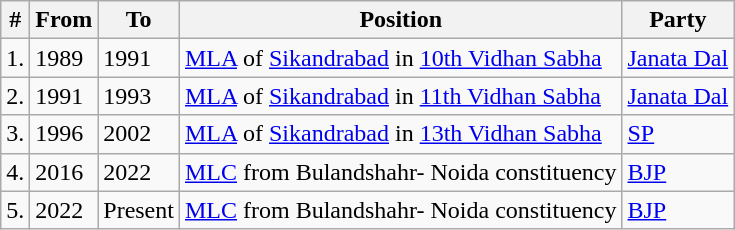<table class="wikitable sortable">
<tr>
<th>#</th>
<th>From</th>
<th>To</th>
<th>Position</th>
<th>Party</th>
</tr>
<tr>
<td>1.</td>
<td>1989</td>
<td>1991</td>
<td><a href='#'>MLA</a> of <a href='#'>Sikandrabad</a> in <a href='#'>10th Vidhan Sabha</a></td>
<td><a href='#'>Janata Dal</a></td>
</tr>
<tr>
<td>2.</td>
<td>1991</td>
<td>1993</td>
<td><a href='#'>MLA</a> of <a href='#'>Sikandrabad</a> in <a href='#'>11th Vidhan Sabha</a></td>
<td><a href='#'>Janata Dal</a></td>
</tr>
<tr>
<td>3.</td>
<td>1996</td>
<td>2002</td>
<td><a href='#'>MLA</a> of <a href='#'>Sikandrabad</a> in <a href='#'>13th Vidhan Sabha</a></td>
<td><a href='#'>SP</a></td>
</tr>
<tr>
<td>4.</td>
<td>2016</td>
<td>2022</td>
<td><a href='#'>MLC</a> from Bulandshahr- Noida constituency</td>
<td><a href='#'>BJP</a></td>
</tr>
<tr>
<td>5.</td>
<td>2022</td>
<td>Present</td>
<td><a href='#'>MLC</a> from Bulandshahr- Noida constituency</td>
<td><a href='#'>BJP</a></td>
</tr>
</table>
